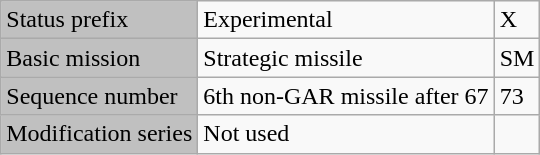<table class="wikitable">
<tr>
<td style="background:silver;">Status prefix</td>
<td>Experimental</td>
<td>X</td>
</tr>
<tr>
<td style="background:silver;">Basic mission</td>
<td>Strategic missile</td>
<td>SM</td>
</tr>
<tr>
<td style="background:silver;">Sequence number</td>
<td>6th non-GAR missile after 67</td>
<td>73</td>
</tr>
<tr>
<td style="background:silver;">Modification series</td>
<td>Not used</td>
<td></td>
</tr>
</table>
